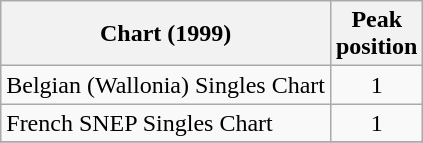<table class="wikitable sortable">
<tr>
<th align="left">Chart (1999)</th>
<th align="center">Peak<br>position</th>
</tr>
<tr>
<td align="left">Belgian (Wallonia) Singles Chart</td>
<td align="center">1</td>
</tr>
<tr>
<td align="left">French SNEP Singles Chart</td>
<td align="center">1</td>
</tr>
<tr>
</tr>
</table>
